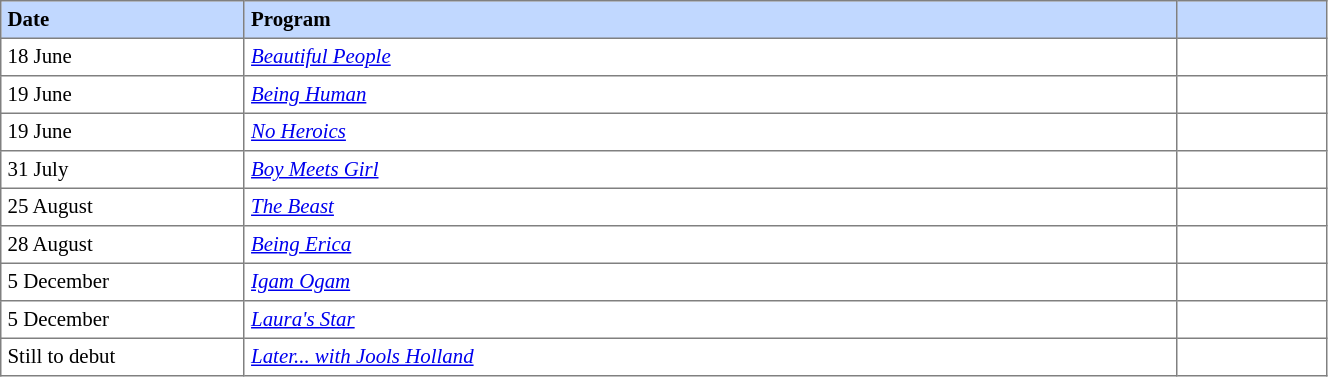<table border="1" cellpadding="4" cellspacing="0"  style="text-align:left; font-size:87%; border-collapse:collapse; width:70%;">
<tr style="background:#C1D8FF;">
<th width=6%>Date</th>
<th style="width:25%;">Program</th>
<th width=4%></th>
</tr>
<tr>
<td>18 June</td>
<td><em><a href='#'>Beautiful People</a></em></td>
<td></td>
</tr>
<tr>
<td>19 June</td>
<td><em><a href='#'>Being Human</a></em></td>
<td></td>
</tr>
<tr>
<td>19 June</td>
<td><em><a href='#'>No Heroics</a></em></td>
<td></td>
</tr>
<tr>
<td>31 July</td>
<td><em><a href='#'>Boy Meets Girl</a></em></td>
<td></td>
</tr>
<tr>
<td>25 August</td>
<td><em><a href='#'>The Beast</a></em></td>
<td></td>
</tr>
<tr>
<td>28 August</td>
<td><em><a href='#'>Being Erica</a></em></td>
<td></td>
</tr>
<tr>
<td>5 December</td>
<td><em><a href='#'>Igam Ogam</a></em></td>
<td></td>
</tr>
<tr>
<td>5 December</td>
<td><em><a href='#'>Laura's Star</a></em></td>
<td></td>
</tr>
<tr>
<td>Still to debut</td>
<td><em><a href='#'>Later... with Jools Holland</a></em></td>
<td></td>
</tr>
</table>
